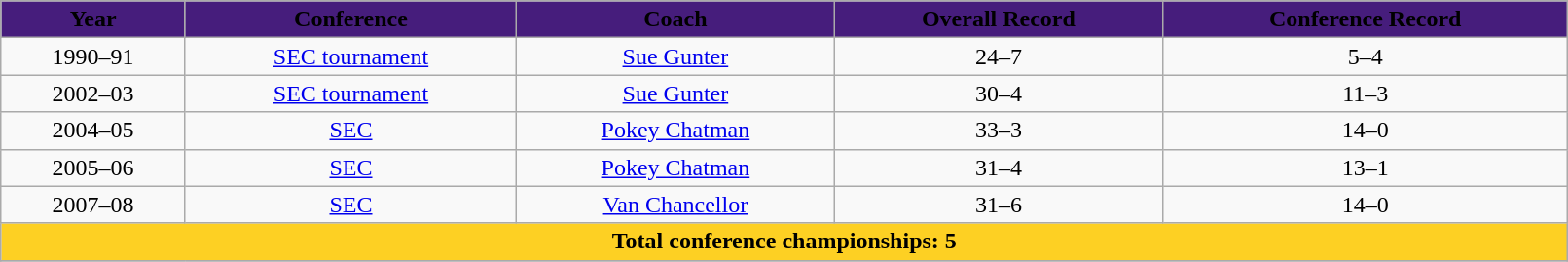<table class="wikitable sortable" style="width:85%;">
<tr>
<th style="background:#461D7C;" align="center"><span>Year</span></th>
<th style="background:#461D7C;" align="center"><span>Conference</span></th>
<th style="background:#461D7C;" align="center"><span>Coach</span></th>
<th style="background:#461D7C;" align="center"><span>Overall Record</span></th>
<th style="background:#461D7C;" align="center"><span>Conference Record</span></th>
</tr>
<tr style="text-align:center;">
<td>1990–91</td>
<td><a href='#'>SEC tournament</a></td>
<td><a href='#'>Sue Gunter</a></td>
<td>24–7</td>
<td>5–4</td>
</tr>
<tr style="text-align:center;">
<td>2002–03</td>
<td><a href='#'>SEC tournament</a></td>
<td><a href='#'>Sue Gunter</a></td>
<td>30–4</td>
<td>11–3</td>
</tr>
<tr style="text-align:center;">
<td>2004–05</td>
<td><a href='#'>SEC</a></td>
<td><a href='#'>Pokey Chatman</a></td>
<td>33–3</td>
<td>14–0</td>
</tr>
<tr style="text-align:center;">
<td>2005–06</td>
<td><a href='#'>SEC</a></td>
<td><a href='#'>Pokey Chatman</a></td>
<td>31–4</td>
<td>13–1</td>
</tr>
<tr style="text-align:center;">
<td>2007–08</td>
<td><a href='#'>SEC</a></td>
<td><a href='#'>Van Chancellor</a></td>
<td>31–6</td>
<td>14–0</td>
</tr>
<tr style="text-align:center; class="sortbottom">
<th style="background:#FDD023; color:#000;" colspan="5"><strong>Total conference championships: 5</strong></th>
</tr>
<tr class="sortbottom">
</tr>
</table>
